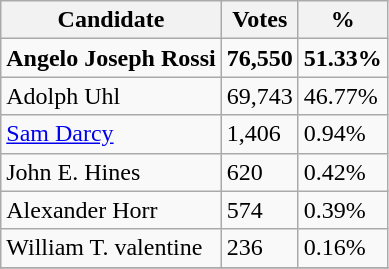<table class="wikitable">
<tr>
<th>Candidate</th>
<th>Votes</th>
<th>%</th>
</tr>
<tr>
<td><strong>Angelo Joseph Rossi</strong></td>
<td><strong>76,550</strong></td>
<td><strong>51.33%</strong></td>
</tr>
<tr>
<td>Adolph Uhl</td>
<td>69,743</td>
<td>46.77%</td>
</tr>
<tr>
<td><a href='#'>Sam Darcy</a></td>
<td>1,406</td>
<td>0.94%</td>
</tr>
<tr>
<td>John E. Hines</td>
<td>620</td>
<td>0.42%</td>
</tr>
<tr>
<td>Alexander Horr</td>
<td>574</td>
<td>0.39%</td>
</tr>
<tr>
<td>William T. valentine</td>
<td>236</td>
<td>0.16%</td>
</tr>
<tr>
</tr>
</table>
